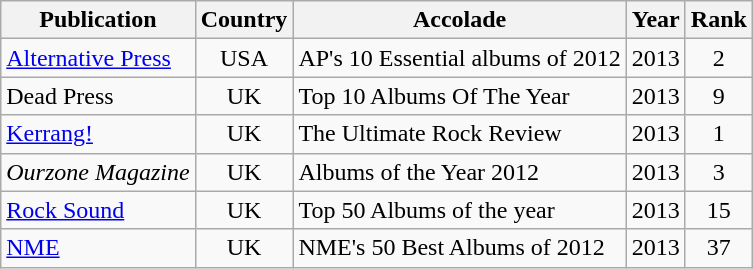<table class="wikitable sortable">
<tr>
<th>Publication</th>
<th>Country</th>
<th>Accolade</th>
<th>Year</th>
<th>Rank</th>
</tr>
<tr>
<td><a href='#'>Alternative Press</a></td>
<td style="text-align:center;">USA</td>
<td>AP's 10 Essential albums of 2012</td>
<td>2013</td>
<td style="text-align:center;">2</td>
</tr>
<tr>
<td>Dead Press</td>
<td style="text-align:center;">UK</td>
<td>Top 10 Albums Of The Year</td>
<td>2013</td>
<td style="text-align:center;">9</td>
</tr>
<tr>
<td><a href='#'>Kerrang!</a></td>
<td style="text-align:center;">UK</td>
<td>The Ultimate Rock Review</td>
<td>2013</td>
<td style="text-align:center;">1</td>
</tr>
<tr>
<td><em>Ourzone Magazine</em></td>
<td style="text-align:center;">UK</td>
<td>Albums of the Year 2012</td>
<td>2013</td>
<td style="text-align:center;">3</td>
</tr>
<tr>
<td><a href='#'>Rock Sound</a></td>
<td style="text-align:center;">UK</td>
<td>Top 50 Albums of the year</td>
<td>2013</td>
<td style="text-align:center;">15</td>
</tr>
<tr>
<td><a href='#'>NME</a></td>
<td style="text-align:center;">UK</td>
<td>NME's 50 Best Albums of 2012</td>
<td>2013</td>
<td style="text-align:center;">37</td>
</tr>
</table>
